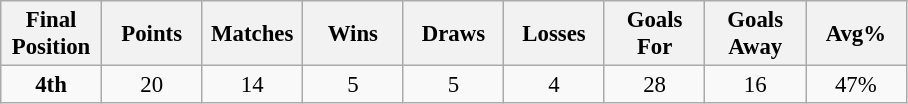<table class="wikitable" style="font-size: 95%; text-align: center;">
<tr>
<th width=60>Final Position</th>
<th width=60>Points</th>
<th width=60>Matches</th>
<th width=60>Wins</th>
<th width=60>Draws</th>
<th width=60>Losses</th>
<th width=60>Goals For</th>
<th width=60>Goals Away</th>
<th width=60>Avg%</th>
</tr>
<tr>
<td><strong>4th</strong></td>
<td>20</td>
<td>14</td>
<td>5</td>
<td>5</td>
<td>4</td>
<td>28</td>
<td>16</td>
<td>47%</td>
</tr>
</table>
